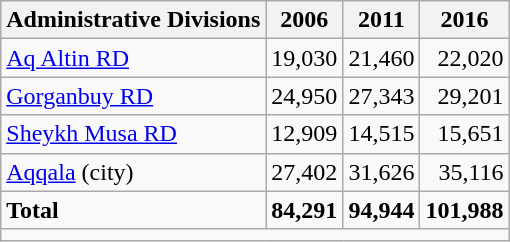<table class="wikitable">
<tr>
<th>Administrative Divisions</th>
<th>2006</th>
<th>2011</th>
<th>2016</th>
</tr>
<tr>
<td><a href='#'>Aq Altin RD</a></td>
<td style="text-align: right;">19,030</td>
<td style="text-align: right;">21,460</td>
<td style="text-align: right;">22,020</td>
</tr>
<tr>
<td><a href='#'>Gorganbuy RD</a></td>
<td style="text-align: right;">24,950</td>
<td style="text-align: right;">27,343</td>
<td style="text-align: right;">29,201</td>
</tr>
<tr>
<td><a href='#'>Sheykh Musa RD</a></td>
<td style="text-align: right;">12,909</td>
<td style="text-align: right;">14,515</td>
<td style="text-align: right;">15,651</td>
</tr>
<tr>
<td><a href='#'>Aqqala</a> (city)</td>
<td style="text-align: right;">27,402</td>
<td style="text-align: right;">31,626</td>
<td style="text-align: right;">35,116</td>
</tr>
<tr>
<td><strong>Total</strong></td>
<td style="text-align: right;"><strong>84,291</strong></td>
<td style="text-align: right;"><strong>94,944</strong></td>
<td style="text-align: right;"><strong>101,988</strong></td>
</tr>
<tr>
<td colspan=4></td>
</tr>
</table>
